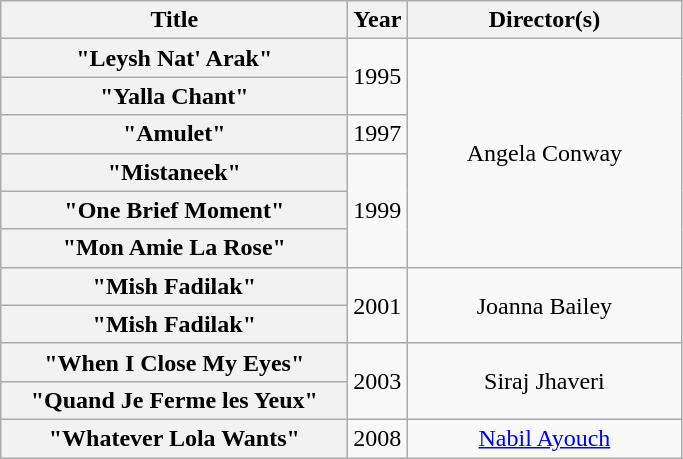<table class="wikitable plainrowheaders" style="text-align:center;">
<tr>
<th scope="col" style="width:14em;">Title</th>
<th scope="col">Year</th>
<th scope="col" style="width:11em;">Director(s)</th>
</tr>
<tr>
<th scope="row">"Leysh Nat' Arak"</th>
<td rowspan="2">1995</td>
<td rowspan="6">Angela Conway</td>
</tr>
<tr>
<th scope="row">"Yalla Chant"</th>
</tr>
<tr>
<th scope="row">"Amulet"</th>
<td>1997</td>
</tr>
<tr>
<th scope="row">"Mistaneek"</th>
<td rowspan="3">1999</td>
</tr>
<tr>
<th scope="row">"One Brief Moment"</th>
</tr>
<tr>
<th scope="row">"Mon Amie La Rose"</th>
</tr>
<tr>
<th scope="row">"Mish Fadilak"</th>
<td rowspan="2">2001</td>
<td rowspan="2">Joanna Bailey</td>
</tr>
<tr>
<th scope="row">"Mish Fadilak" </th>
</tr>
<tr>
<th scope="row">"When I Close My Eyes"</th>
<td rowspan="2">2003</td>
<td rowspan="2">Siraj Jhaveri</td>
</tr>
<tr>
<th scope="row">"Quand Je Ferme les Yeux"</th>
</tr>
<tr>
<th scope="row">"Whatever Lola Wants"</th>
<td>2008</td>
<td><a href='#'>Nabil Ayouch</a></td>
</tr>
</table>
